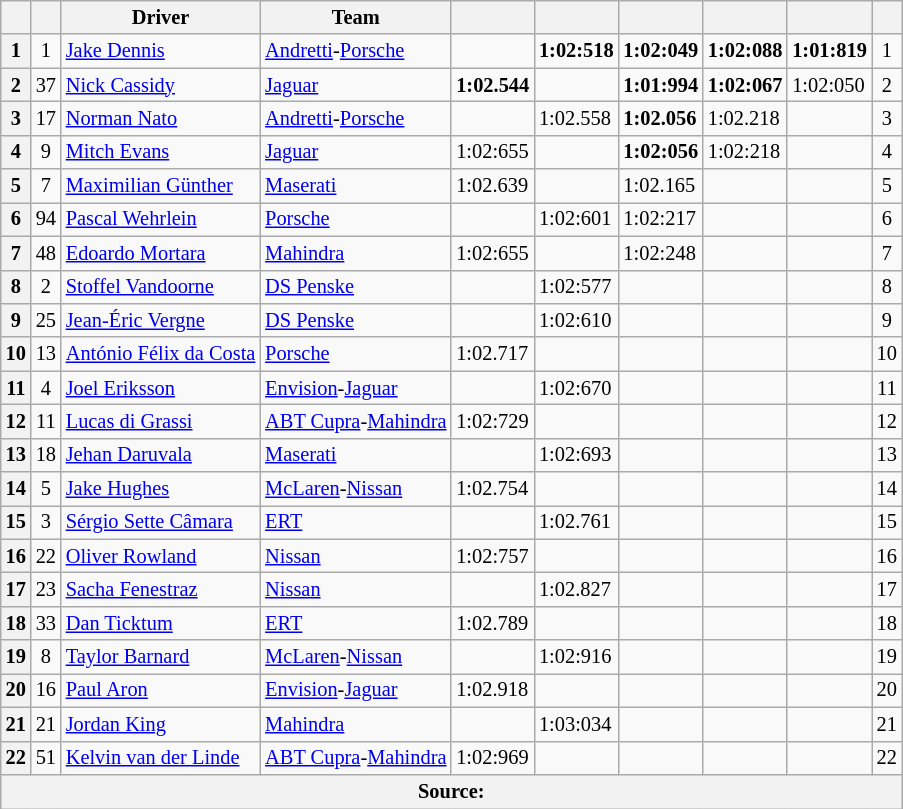<table class="wikitable sortable" style="font-size: 85%">
<tr>
<th scope="col"></th>
<th scope="col"></th>
<th scope="col">Driver</th>
<th scope="col">Team</th>
<th scope="col"></th>
<th scope="col"></th>
<th scope="col"></th>
<th scope="col"></th>
<th scope="col"></th>
<th scope="col"></th>
</tr>
<tr>
<th scope="row">1</th>
<td align="center">1</td>
<td data-sort-value=""> <a href='#'>Jake Dennis</a></td>
<td><a href='#'>Andretti</a>-<a href='#'>Porsche</a></td>
<td></td>
<td><strong>1:02:518</strong></td>
<td><strong>1:02:049</strong></td>
<td><strong>1:02:088</strong></td>
<td><strong>1:01:819</strong></td>
<td align="center">1</td>
</tr>
<tr>
<th scope="row">2</th>
<td align="center">37</td>
<td data-sort-value=""> <a href='#'>Nick Cassidy</a></td>
<td><a href='#'>Jaguar</a></td>
<td><strong>1:02.544</strong></td>
<td></td>
<td><strong>1:01:994</strong></td>
<td><strong>1:02:067</strong></td>
<td>1:02:050</td>
<td align="center">2</td>
</tr>
<tr>
<th scope="row">3</th>
<td align="center">17</td>
<td data-sort-value=""> <a href='#'>Norman Nato</a></td>
<td><a href='#'>Andretti</a>-<a href='#'>Porsche</a></td>
<td></td>
<td>1:02.558</td>
<td><strong>1:02.056</strong></td>
<td>1:02.218</td>
<td></td>
<td align="center">3</td>
</tr>
<tr>
<th scope="row">4</th>
<td align="center">9</td>
<td data-sort-value=""> <a href='#'>Mitch Evans</a></td>
<td><a href='#'>Jaguar</a></td>
<td>1:02:655</td>
<td></td>
<td><strong>1:02:056</strong></td>
<td>1:02:218</td>
<td></td>
<td align="center">4</td>
</tr>
<tr>
<th scope="row">5</th>
<td align="center">7</td>
<td data-sort-value=""> <a href='#'>Maximilian Günther</a></td>
<td><a href='#'>Maserati</a></td>
<td>1:02.639</td>
<td></td>
<td>1:02.165</td>
<td></td>
<td></td>
<td align="center">5</td>
</tr>
<tr>
<th scope="row">6</th>
<td align="center">94</td>
<td data-sort-value=""> <a href='#'>Pascal Wehrlein</a></td>
<td><a href='#'>Porsche</a></td>
<td></td>
<td>1:02:601</td>
<td>1:02:217</td>
<td></td>
<td></td>
<td align="center">6</td>
</tr>
<tr>
<th scope="row">7</th>
<td align="center">48</td>
<td data-sort-value=""> <a href='#'>Edoardo Mortara</a></td>
<td><a href='#'>Mahindra</a></td>
<td>1:02:655</td>
<td></td>
<td>1:02:248</td>
<td></td>
<td></td>
<td align="center">7</td>
</tr>
<tr>
<th scope="row">8</th>
<td align="center">2</td>
<td data-sort-value=""> <a href='#'>Stoffel Vandoorne</a></td>
<td><a href='#'>DS Penske</a></td>
<td></td>
<td>1:02:577</td>
<td></td>
<td></td>
<td></td>
<td align="center">8</td>
</tr>
<tr>
<th scope="row">9</th>
<td align="center">25</td>
<td data-sort-value=""> <a href='#'>Jean-Éric Vergne</a></td>
<td><a href='#'>DS Penske</a></td>
<td></td>
<td>1:02:610</td>
<td></td>
<td></td>
<td></td>
<td align="center">9</td>
</tr>
<tr>
<th scope="row">10</th>
<td align="center">13</td>
<td data-sort-value=""> <a href='#'>António Félix da Costa</a></td>
<td><a href='#'>Porsche</a></td>
<td>1:02.717</td>
<td></td>
<td></td>
<td></td>
<td></td>
<td align="center">10</td>
</tr>
<tr>
<th scope="row">11</th>
<td align="center">4</td>
<td data-sort-value=""> <a href='#'>Joel Eriksson</a></td>
<td><a href='#'>Envision</a>-<a href='#'>Jaguar</a></td>
<td></td>
<td>1:02:670</td>
<td></td>
<td></td>
<td></td>
<td align="center">11</td>
</tr>
<tr>
<th scope="row">12</th>
<td align="center">11</td>
<td data-sort-value=""> <a href='#'>Lucas di Grassi</a></td>
<td><a href='#'>ABT Cupra</a>-<a href='#'>Mahindra</a></td>
<td>1:02:729</td>
<td></td>
<td></td>
<td></td>
<td></td>
<td align="center">12</td>
</tr>
<tr>
<th scope="row">13</th>
<td align="center">18</td>
<td data-sort-value=""> <a href='#'>Jehan Daruvala</a></td>
<td><a href='#'>Maserati</a></td>
<td></td>
<td>1:02:693</td>
<td></td>
<td></td>
<td></td>
<td align="center">13</td>
</tr>
<tr>
<th scope="row">14</th>
<td align="center">5</td>
<td data-sort-value=""> <a href='#'>Jake Hughes</a></td>
<td><a href='#'>McLaren</a>-<a href='#'>Nissan</a></td>
<td>1:02.754</td>
<td></td>
<td></td>
<td></td>
<td></td>
<td align="center">14</td>
</tr>
<tr>
<th scope="row">15</th>
<td align="center">3</td>
<td data-sort-value=""> <a href='#'>Sérgio Sette Câmara</a></td>
<td><a href='#'>ERT</a></td>
<td></td>
<td>1:02.761</td>
<td></td>
<td></td>
<td></td>
<td align="center">15</td>
</tr>
<tr>
<th scope="row">16</th>
<td align="center">22</td>
<td data-sort-value=""> <a href='#'>Oliver Rowland</a></td>
<td><a href='#'>Nissan</a></td>
<td>1:02:757</td>
<td></td>
<td></td>
<td></td>
<td></td>
<td align="center">16</td>
</tr>
<tr>
<th scope="row">17</th>
<td align="center">23</td>
<td data-sort-value=""> <a href='#'>Sacha Fenestraz</a></td>
<td><a href='#'>Nissan</a></td>
<td></td>
<td>1:02.827</td>
<td></td>
<td></td>
<td></td>
<td align="center">17</td>
</tr>
<tr>
<th scope="row">18</th>
<td align="center">33</td>
<td data-sort-value=""> <a href='#'>Dan Ticktum</a></td>
<td><a href='#'>ERT</a></td>
<td>1:02.789</td>
<td></td>
<td></td>
<td></td>
<td></td>
<td align="center">18</td>
</tr>
<tr>
<th scope="row">19</th>
<td align="center">8</td>
<td data-sort-value=""> <a href='#'>Taylor Barnard</a></td>
<td><a href='#'>McLaren</a>-<a href='#'>Nissan</a></td>
<td></td>
<td>1:02:916</td>
<td></td>
<td></td>
<td></td>
<td align="center">19</td>
</tr>
<tr>
<th scope="row">20</th>
<td align="center">16</td>
<td data-sort-value=""> <a href='#'>Paul Aron</a></td>
<td><a href='#'>Envision</a>-<a href='#'>Jaguar</a></td>
<td>1:02.918</td>
<td></td>
<td></td>
<td></td>
<td></td>
<td align="center">20</td>
</tr>
<tr>
<th scope="row">21</th>
<td align="center">21</td>
<td data-sort-value=""> <a href='#'>Jordan King</a></td>
<td><a href='#'>Mahindra</a></td>
<td></td>
<td>1:03:034</td>
<td></td>
<td></td>
<td></td>
<td align="center">21</td>
</tr>
<tr>
<th scope="row">22</th>
<td align="center">51</td>
<td data-sort-value=""> <a href='#'>Kelvin van der Linde</a></td>
<td><a href='#'>ABT Cupra</a>-<a href='#'>Mahindra</a></td>
<td>1:02:969</td>
<td></td>
<td></td>
<td></td>
<td></td>
<td align="center">22</td>
</tr>
<tr>
<th colspan="10">Source:</th>
</tr>
</table>
